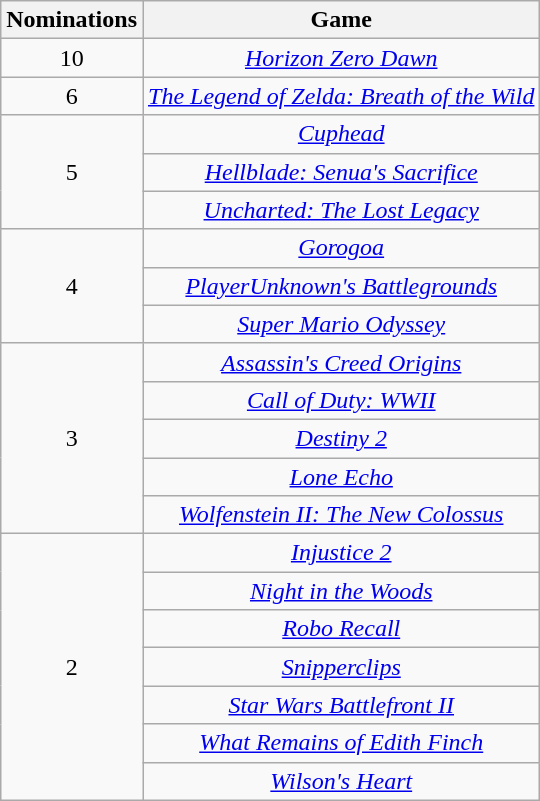<table class="wikitable floatleft" rowspan="2" style="text-align:center;" background: #f6e39c;>
<tr>
<th scope="col">Nominations</th>
<th scope="col">Game</th>
</tr>
<tr>
<td>10</td>
<td><em><a href='#'>Horizon Zero Dawn</a></em></td>
</tr>
<tr>
<td>6</td>
<td><em><a href='#'>The Legend of Zelda: Breath of the Wild</a></em></td>
</tr>
<tr>
<td rowspan=3>5</td>
<td><em><a href='#'>Cuphead</a></em></td>
</tr>
<tr>
<td><em><a href='#'>Hellblade: Senua's Sacrifice</a></em></td>
</tr>
<tr>
<td><em><a href='#'>Uncharted: The Lost Legacy</a></em></td>
</tr>
<tr>
<td rowspan=3>4</td>
<td><em><a href='#'>Gorogoa</a></em></td>
</tr>
<tr>
<td><em><a href='#'>PlayerUnknown's Battlegrounds</a></em></td>
</tr>
<tr>
<td><em><a href='#'>Super Mario Odyssey</a></em></td>
</tr>
<tr>
<td rowspan=5>3</td>
<td><em><a href='#'>Assassin's Creed Origins</a></em></td>
</tr>
<tr>
<td><em><a href='#'>Call of Duty: WWII</a></em></td>
</tr>
<tr>
<td><em><a href='#'>Destiny 2</a></em></td>
</tr>
<tr>
<td><em><a href='#'>Lone Echo</a></em></td>
</tr>
<tr>
<td><em><a href='#'>Wolfenstein II: The New Colossus</a></em></td>
</tr>
<tr>
<td rowspan=7>2</td>
<td><em><a href='#'>Injustice 2</a></em></td>
</tr>
<tr>
<td><em><a href='#'>Night in the Woods</a></em></td>
</tr>
<tr>
<td><em><a href='#'>Robo Recall</a></em></td>
</tr>
<tr>
<td><em><a href='#'>Snipperclips</a></em></td>
</tr>
<tr>
<td><em><a href='#'>Star Wars Battlefront II</a></em></td>
</tr>
<tr>
<td><em><a href='#'>What Remains of Edith Finch</a></em></td>
</tr>
<tr>
<td><em><a href='#'>Wilson's Heart</a></em></td>
</tr>
</table>
